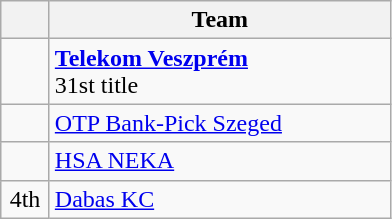<table class="wikitable" style="text-align:center">
<tr>
<th width=25></th>
<th width=220>Team</th>
</tr>
<tr>
<td></td>
<td align=left><strong><a href='#'>Telekom Veszprém</a></strong><br>31st title</td>
</tr>
<tr>
<td></td>
<td align=left><a href='#'>OTP Bank-Pick Szeged</a></td>
</tr>
<tr>
<td></td>
<td align=left><a href='#'>HSA NEKA</a></td>
</tr>
<tr>
<td>4th</td>
<td align=left><a href='#'>Dabas KC</a></td>
</tr>
</table>
